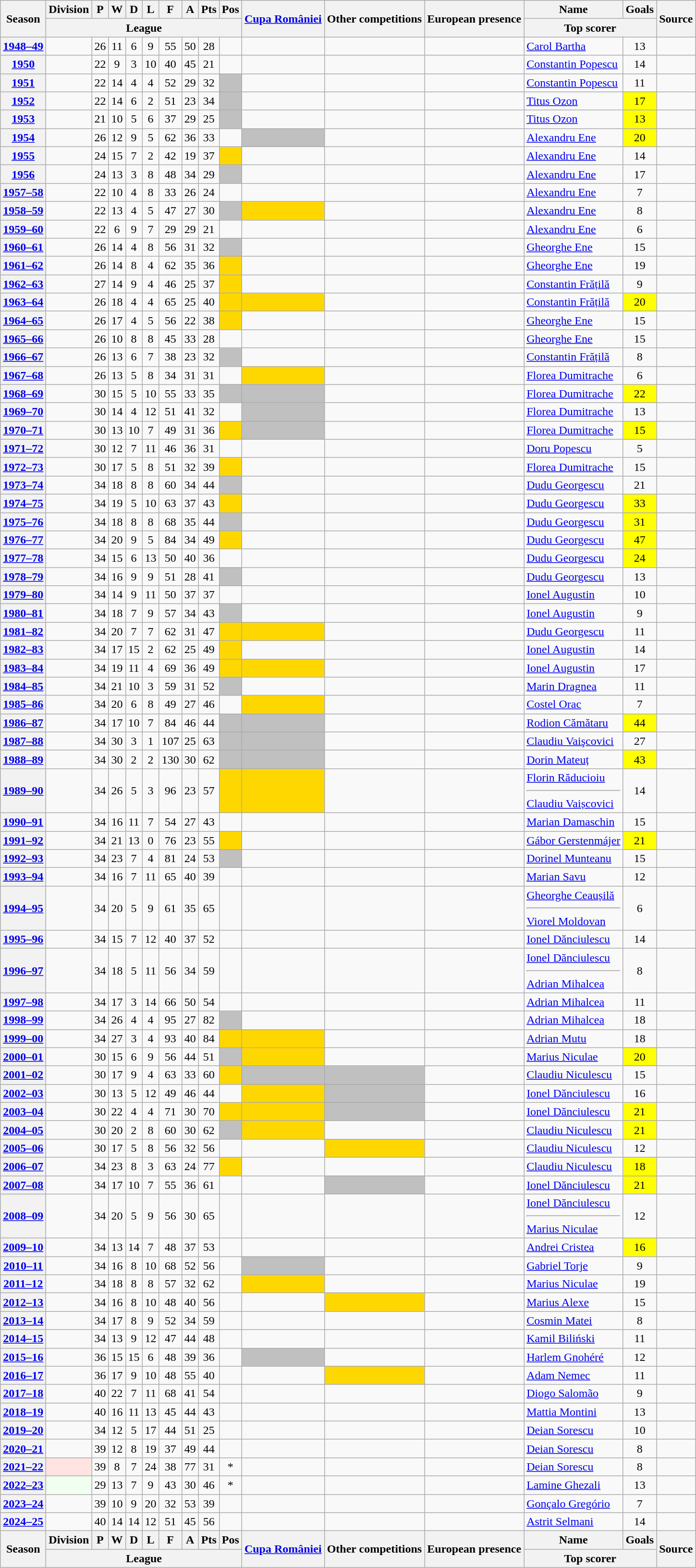<table class="wikitable plainrowheaders sortable" style="text-align: center">
<tr>
<th rowspan=2 scope=col>Season</th>
<th scope=col>Division</th>
<th scope=col>P</th>
<th scope=col>W</th>
<th scope=col>D</th>
<th scope=col>L</th>
<th scope=col>F</th>
<th scope=col>A</th>
<th scope=col>Pts</th>
<th scope=col>Pos</th>
<th rowspan=2  scope=col><a href='#'>Cupa României</a></th>
<th rowspan=2  scope=col>Other competitions</th>
<th rowspan=2  scope=col>European presence</th>
<th scope=col>Name</th>
<th scope=col>Goals</th>
<th rowspan=2 scope=col class=unsortable>Source</th>
</tr>
<tr class=unsortable>
<th colspan=9>League</th>
<th colspan=2>Top scorer</th>
</tr>
<tr>
<th scope=row style=text-align:center><a href='#'>1948–49</a></th>
<td></td>
<td>26</td>
<td>11</td>
<td>6</td>
<td>9</td>
<td>55</td>
<td>50</td>
<td>28</td>
<td></td>
<td></td>
<td></td>
<td></td>
<td align=left><a href='#'>Carol Bartha</a></td>
<td>13</td>
<td></td>
</tr>
<tr>
<th scope=row style=text-align:center><a href='#'>1950</a></th>
<td></td>
<td>22</td>
<td>9</td>
<td>3</td>
<td>10</td>
<td>40</td>
<td>45</td>
<td>21</td>
<td></td>
<td></td>
<td></td>
<td></td>
<td align=left><a href='#'>Constantin Popescu</a></td>
<td>14</td>
<td></td>
</tr>
<tr>
<th scope=row style=text-align:center><a href='#'>1951</a></th>
<td></td>
<td>22</td>
<td>14</td>
<td>4</td>
<td>4</td>
<td>52</td>
<td>29</td>
<td>32</td>
<td bgcolor=Silver></td>
<td></td>
<td></td>
<td></td>
<td align=left><a href='#'>Constantin Popescu</a></td>
<td>11</td>
<td></td>
</tr>
<tr>
<th scope=row style=text-align:center><a href='#'>1952</a></th>
<td></td>
<td>22</td>
<td>14</td>
<td>6</td>
<td>2</td>
<td>51</td>
<td>23</td>
<td>34</td>
<td bgcolor=Silver></td>
<td></td>
<td></td>
<td></td>
<td align=left><a href='#'>Titus Ozon</a></td>
<td bgcolor=Yellow>17</td>
<td></td>
</tr>
<tr>
<th scope=row style=text-align:center><a href='#'>1953</a></th>
<td></td>
<td>21</td>
<td>10</td>
<td>5</td>
<td>6</td>
<td>37</td>
<td>29</td>
<td>25</td>
<td bgcolor=Silver></td>
<td></td>
<td></td>
<td></td>
<td align=left><a href='#'>Titus Ozon</a></td>
<td bgcolor=Yellow>13</td>
<td></td>
</tr>
<tr>
<th scope=row style=text-align:center><a href='#'>1954</a></th>
<td></td>
<td>26</td>
<td>12</td>
<td>9</td>
<td>5</td>
<td>62</td>
<td>36</td>
<td>33</td>
<td></td>
<td bgcolor=Silver></td>
<td></td>
<td></td>
<td align=left><a href='#'>Alexandru Ene</a></td>
<td bgcolor=Yellow>20</td>
<td></td>
</tr>
<tr>
<th scope=row style=text-align:center><a href='#'>1955</a></th>
<td></td>
<td>24</td>
<td>15</td>
<td>7</td>
<td>2</td>
<td>42</td>
<td>19</td>
<td>37</td>
<td bgcolor=Gold></td>
<td></td>
<td></td>
<td></td>
<td align=left><a href='#'>Alexandru Ene</a></td>
<td>14</td>
<td></td>
</tr>
<tr>
<th scope=row style=text-align:center><a href='#'>1956</a></th>
<td></td>
<td>24</td>
<td>13</td>
<td>3</td>
<td>8</td>
<td>48</td>
<td>34</td>
<td>29</td>
<td bgcolor=Silver></td>
<td></td>
<td></td>
<td></td>
<td align=left><a href='#'>Alexandru Ene</a></td>
<td>17</td>
<td></td>
</tr>
<tr>
<th scope=row style=text-align:center><a href='#'>1957–58</a></th>
<td></td>
<td>22</td>
<td>10</td>
<td>4</td>
<td>8</td>
<td>33</td>
<td>26</td>
<td>24</td>
<td></td>
<td></td>
<td></td>
<td></td>
<td align=left><a href='#'>Alexandru Ene</a></td>
<td>7</td>
<td></td>
</tr>
<tr>
<th scope=row style=text-align:center><a href='#'>1958–59</a></th>
<td></td>
<td>22</td>
<td>13</td>
<td>4</td>
<td>5</td>
<td>47</td>
<td>27</td>
<td>30</td>
<td bgcolor=Silver></td>
<td bgcolor=Gold></td>
<td></td>
<td></td>
<td align=left><a href='#'>Alexandru Ene</a></td>
<td>8</td>
<td></td>
</tr>
<tr>
<th scope=row style=text-align:center><a href='#'>1959–60</a></th>
<td></td>
<td>22</td>
<td>6</td>
<td>9</td>
<td>7</td>
<td>29</td>
<td>29</td>
<td>21</td>
<td></td>
<td></td>
<td></td>
<td></td>
<td align=left><a href='#'>Alexandru Ene</a></td>
<td>6</td>
<td></td>
</tr>
<tr>
<th scope=row style=text-align:center><a href='#'>1960–61</a></th>
<td></td>
<td>26</td>
<td>14</td>
<td>4</td>
<td>8</td>
<td>56</td>
<td>31</td>
<td>32</td>
<td bgcolor=Silver></td>
<td></td>
<td></td>
<td></td>
<td align=left><a href='#'>Gheorghe Ene</a></td>
<td>15</td>
<td></td>
</tr>
<tr>
<th scope=row style=text-align:center><a href='#'>1961–62</a></th>
<td></td>
<td>26</td>
<td>14</td>
<td>8</td>
<td>4</td>
<td>62</td>
<td>35</td>
<td>36</td>
<td bgcolor=Gold></td>
<td></td>
<td></td>
<td></td>
<td align=left><a href='#'>Gheorghe Ene</a></td>
<td>19</td>
<td></td>
</tr>
<tr>
<th scope=row style=text-align:center><a href='#'>1962–63</a></th>
<td></td>
<td>27</td>
<td>14</td>
<td>9</td>
<td>4</td>
<td>46</td>
<td>25</td>
<td>37</td>
<td bgcolor=Gold></td>
<td></td>
<td></td>
<td></td>
<td align=left><a href='#'>Constantin Frățilă</a></td>
<td>9</td>
<td></td>
</tr>
<tr>
<th scope=row style=text-align:center><a href='#'>1963–64</a></th>
<td></td>
<td>26</td>
<td>18</td>
<td>4</td>
<td>4</td>
<td>65</td>
<td>25</td>
<td>40</td>
<td bgcolor=Gold></td>
<td bgcolor=Gold></td>
<td></td>
<td></td>
<td align=left><a href='#'>Constantin Frățilă</a></td>
<td bgcolor=Yellow>20</td>
<td></td>
</tr>
<tr>
<th scope=row style=text-align:center><a href='#'>1964–65</a></th>
<td></td>
<td>26</td>
<td>17</td>
<td>4</td>
<td>5</td>
<td>56</td>
<td>22</td>
<td>38</td>
<td bgcolor=Gold></td>
<td></td>
<td></td>
<td></td>
<td align=left><a href='#'>Gheorghe Ene</a></td>
<td>15</td>
<td></td>
</tr>
<tr>
<th scope=row style=text-align:center><a href='#'>1965–66</a></th>
<td></td>
<td>26</td>
<td>10</td>
<td>8</td>
<td>8</td>
<td>45</td>
<td>33</td>
<td>28</td>
<td></td>
<td></td>
<td></td>
<td></td>
<td align=left><a href='#'>Gheorghe Ene</a></td>
<td>15</td>
<td></td>
</tr>
<tr>
<th scope=row style=text-align:center><a href='#'>1966–67</a></th>
<td></td>
<td>26</td>
<td>13</td>
<td>6</td>
<td>7</td>
<td>38</td>
<td>23</td>
<td>32</td>
<td bgcolor=Silver></td>
<td></td>
<td></td>
<td></td>
<td align=left><a href='#'>Constantin Frățilă</a></td>
<td>8</td>
<td></td>
</tr>
<tr>
<th scope=row style=text-align:center><a href='#'>1967–68</a></th>
<td></td>
<td>26</td>
<td>13</td>
<td>5</td>
<td>8</td>
<td>34</td>
<td>31</td>
<td>31</td>
<td></td>
<td bgcolor=Gold></td>
<td></td>
<td></td>
<td align=left><a href='#'>Florea Dumitrache</a></td>
<td>6</td>
<td></td>
</tr>
<tr>
<th scope=row style=text-align:center><a href='#'>1968–69</a></th>
<td></td>
<td>30</td>
<td>15</td>
<td>5</td>
<td>10</td>
<td>55</td>
<td>33</td>
<td>35</td>
<td bgcolor=Silver></td>
<td bgcolor=Silver></td>
<td></td>
<td></td>
<td align=left><a href='#'>Florea Dumitrache</a></td>
<td bgcolor=Yellow>22</td>
<td></td>
</tr>
<tr>
<th scope=row style=text-align:center><a href='#'>1969–70</a></th>
<td></td>
<td>30</td>
<td>14</td>
<td>4</td>
<td>12</td>
<td>51</td>
<td>41</td>
<td>32</td>
<td></td>
<td bgcolor=Silver></td>
<td></td>
<td></td>
<td align=left><a href='#'>Florea Dumitrache</a></td>
<td>13</td>
<td></td>
</tr>
<tr>
<th scope=row style=text-align:center><a href='#'>1970–71</a></th>
<td></td>
<td>30</td>
<td>13</td>
<td>10</td>
<td>7</td>
<td>49</td>
<td>31</td>
<td>36</td>
<td bgcolor=Gold></td>
<td bgcolor=Silver></td>
<td></td>
<td></td>
<td align=left><a href='#'>Florea Dumitrache</a></td>
<td bgcolor=Yellow>15</td>
<td></td>
</tr>
<tr>
<th scope=row style=text-align:center><a href='#'>1971–72</a></th>
<td></td>
<td>30</td>
<td>12</td>
<td>7</td>
<td>11</td>
<td>46</td>
<td>36</td>
<td>31</td>
<td></td>
<td></td>
<td></td>
<td></td>
<td align=left><a href='#'>Doru Popescu</a></td>
<td>5</td>
<td></td>
</tr>
<tr>
<th scope=row style=text-align:center><a href='#'>1972–73</a></th>
<td></td>
<td>30</td>
<td>17</td>
<td>5</td>
<td>8</td>
<td>51</td>
<td>32</td>
<td>39</td>
<td bgcolor=Gold></td>
<td></td>
<td></td>
<td></td>
<td align=left><a href='#'>Florea Dumitrache</a></td>
<td>15</td>
<td></td>
</tr>
<tr>
<th scope=row style=text-align:center><a href='#'>1973–74</a></th>
<td></td>
<td>34</td>
<td>18</td>
<td>8</td>
<td>8</td>
<td>60</td>
<td>34</td>
<td>44</td>
<td bgcolor=Silver></td>
<td></td>
<td></td>
<td></td>
<td align=left><a href='#'>Dudu Georgescu</a></td>
<td>21</td>
<td></td>
</tr>
<tr>
<th scope=row style=text-align:center><a href='#'>1974–75</a></th>
<td></td>
<td>34</td>
<td>19</td>
<td>5</td>
<td>10</td>
<td>63</td>
<td>37</td>
<td>43</td>
<td bgcolor=Gold></td>
<td></td>
<td></td>
<td></td>
<td align=left><a href='#'>Dudu Georgescu</a></td>
<td bgcolor=Yellow>33</td>
<td></td>
</tr>
<tr>
<th scope=row style=text-align:center><a href='#'>1975–76</a></th>
<td></td>
<td>34</td>
<td>18</td>
<td>8</td>
<td>8</td>
<td>68</td>
<td>35</td>
<td>44</td>
<td bgcolor=Silver></td>
<td></td>
<td></td>
<td></td>
<td align=left><a href='#'>Dudu Georgescu</a></td>
<td bgcolor=Yellow>31</td>
<td></td>
</tr>
<tr>
<th scope=row style=text-align:center><a href='#'>1976–77</a></th>
<td></td>
<td>34</td>
<td>20</td>
<td>9</td>
<td>5</td>
<td>84</td>
<td>34</td>
<td>49</td>
<td bgcolor=Gold></td>
<td></td>
<td></td>
<td></td>
<td align=left><a href='#'>Dudu Georgescu</a></td>
<td bgcolor=Yellow>47</td>
<td></td>
</tr>
<tr>
<th scope=row style=text-align:center><a href='#'>1977–78</a></th>
<td></td>
<td>34</td>
<td>15</td>
<td>6</td>
<td>13</td>
<td>50</td>
<td>40</td>
<td>36</td>
<td></td>
<td></td>
<td></td>
<td></td>
<td align=left><a href='#'>Dudu Georgescu</a></td>
<td bgcolor=Yellow>24</td>
<td></td>
</tr>
<tr>
<th scope=row style=text-align:center><a href='#'>1978–79</a></th>
<td></td>
<td>34</td>
<td>16</td>
<td>9</td>
<td>9</td>
<td>51</td>
<td>28</td>
<td>41</td>
<td bgcolor=Silver></td>
<td></td>
<td></td>
<td></td>
<td align=left><a href='#'>Dudu Georgescu</a></td>
<td>13</td>
<td></td>
</tr>
<tr>
<th scope=row style=text-align:center><a href='#'>1979–80</a></th>
<td></td>
<td>34</td>
<td>14</td>
<td>9</td>
<td>11</td>
<td>50</td>
<td>37</td>
<td>37</td>
<td></td>
<td></td>
<td></td>
<td></td>
<td align=left><a href='#'>Ionel Augustin</a></td>
<td>10</td>
<td></td>
</tr>
<tr>
<th scope=row style=text-align:center><a href='#'>1980–81</a></th>
<td></td>
<td>34</td>
<td>18</td>
<td>7</td>
<td>9</td>
<td>57</td>
<td>34</td>
<td>43</td>
<td bgcolor=Silver></td>
<td></td>
<td></td>
<td></td>
<td align=left><a href='#'>Ionel Augustin</a></td>
<td>9</td>
<td></td>
</tr>
<tr>
<th scope=row style=text-align:center><a href='#'>1981–82</a></th>
<td></td>
<td>34</td>
<td>20</td>
<td>7</td>
<td>7</td>
<td>62</td>
<td>31</td>
<td>47</td>
<td bgcolor=Gold></td>
<td bgcolor=Gold></td>
<td></td>
<td></td>
<td align=left><a href='#'>Dudu Georgescu</a></td>
<td>11</td>
<td></td>
</tr>
<tr>
<th scope=row style=text-align:center><a href='#'>1982–83</a></th>
<td></td>
<td>34</td>
<td>17</td>
<td>15</td>
<td>2</td>
<td>62</td>
<td>25</td>
<td>49</td>
<td bgcolor=Gold></td>
<td></td>
<td></td>
<td></td>
<td align=left><a href='#'>Ionel Augustin</a></td>
<td>14</td>
<td></td>
</tr>
<tr>
<th scope=row style=text-align:center><a href='#'>1983–84</a></th>
<td></td>
<td>34</td>
<td>19</td>
<td>11</td>
<td>4</td>
<td>69</td>
<td>36</td>
<td>49</td>
<td bgcolor=Gold></td>
<td bgcolor=Gold></td>
<td></td>
<td></td>
<td align=left><a href='#'>Ionel Augustin</a></td>
<td>17</td>
<td></td>
</tr>
<tr>
<th scope=row style=text-align:center><a href='#'>1984–85</a></th>
<td></td>
<td>34</td>
<td>21</td>
<td>10</td>
<td>3</td>
<td>59</td>
<td>31</td>
<td>52</td>
<td bgcolor=Silver></td>
<td></td>
<td></td>
<td></td>
<td align=left><a href='#'>Marin Dragnea</a></td>
<td>11</td>
<td></td>
</tr>
<tr>
<th scope=row style=text-align:center><a href='#'>1985–86</a></th>
<td></td>
<td>34</td>
<td>20</td>
<td>6</td>
<td>8</td>
<td>49</td>
<td>27</td>
<td>46</td>
<td></td>
<td bgcolor=Gold></td>
<td></td>
<td></td>
<td align=left><a href='#'>Costel Orac</a></td>
<td>7</td>
<td></td>
</tr>
<tr>
<th scope=row style=text-align:center><a href='#'>1986–87</a></th>
<td></td>
<td>34</td>
<td>17</td>
<td>10</td>
<td>7</td>
<td>84</td>
<td>46</td>
<td>44</td>
<td bgcolor=Silver></td>
<td bgcolor=Silver></td>
<td></td>
<td></td>
<td align=left><a href='#'>Rodion Cămătaru</a></td>
<td bgcolor=Yellow>44</td>
<td></td>
</tr>
<tr>
<th scope=row style=text-align:center><a href='#'>1987–88</a></th>
<td></td>
<td>34</td>
<td>30</td>
<td>3</td>
<td>1</td>
<td>107</td>
<td>25</td>
<td>63</td>
<td bgcolor=Silver></td>
<td bgcolor=Silver></td>
<td></td>
<td></td>
<td align=left><a href='#'>Claudiu Vaişcovici</a></td>
<td>27</td>
<td></td>
</tr>
<tr>
<th scope=row style=text-align:center><a href='#'>1988–89</a></th>
<td></td>
<td>34</td>
<td>30</td>
<td>2</td>
<td>2</td>
<td>130</td>
<td>30</td>
<td>62</td>
<td bgcolor=Silver></td>
<td bgcolor=Silver></td>
<td></td>
<td></td>
<td align=left><a href='#'>Dorin Mateuț</a></td>
<td bgcolor=Yellow>43</td>
<td></td>
</tr>
<tr>
<th scope=row style=text-align:center><a href='#'>1989–90</a></th>
<td></td>
<td>34</td>
<td>26</td>
<td>5</td>
<td>3</td>
<td>96</td>
<td>23</td>
<td>57</td>
<td bgcolor=Gold></td>
<td bgcolor=Gold></td>
<td></td>
<td></td>
<td align=left><div><a href='#'>Florin Răducioiu</a></div><hr><div><a href='#'>Claudiu Vaișcovici</a></div></td>
<td>14</td>
<td></td>
</tr>
<tr>
<th scope=row style=text-align:center><a href='#'>1990–91</a></th>
<td></td>
<td>34</td>
<td>16</td>
<td>11</td>
<td>7</td>
<td>54</td>
<td>27</td>
<td>43</td>
<td></td>
<td></td>
<td></td>
<td></td>
<td align=left><a href='#'>Marian Damaschin</a></td>
<td>15</td>
<td></td>
</tr>
<tr>
<th scope=row style=text-align:center><a href='#'>1991–92</a></th>
<td></td>
<td>34</td>
<td>21</td>
<td>13</td>
<td>0</td>
<td>76</td>
<td>23</td>
<td>55</td>
<td bgcolor=Gold></td>
<td></td>
<td></td>
<td></td>
<td align=left><a href='#'>Gábor Gerstenmájer</a></td>
<td bgcolor=Yellow>21</td>
<td></td>
</tr>
<tr>
<th scope=row style=text-align:center><a href='#'>1992–93</a></th>
<td></td>
<td>34</td>
<td>23</td>
<td>7</td>
<td>4</td>
<td>81</td>
<td>24</td>
<td>53</td>
<td bgcolor=Silver></td>
<td></td>
<td></td>
<td></td>
<td align=left><a href='#'>Dorinel Munteanu</a></td>
<td>15</td>
<td></td>
</tr>
<tr>
<th scope=row style=text-align:center><a href='#'>1993–94</a></th>
<td></td>
<td>34</td>
<td>16</td>
<td>7</td>
<td>11</td>
<td>65</td>
<td>40</td>
<td>39</td>
<td></td>
<td></td>
<td></td>
<td></td>
<td align=left><a href='#'>Marian Savu</a></td>
<td>12</td>
<td></td>
</tr>
<tr>
<th scope=row style=text-align:center><a href='#'>1994–95</a></th>
<td></td>
<td>34</td>
<td>20</td>
<td>5</td>
<td>9</td>
<td>61</td>
<td>35</td>
<td>65</td>
<td></td>
<td></td>
<td></td>
<td></td>
<td align=left><div><a href='#'>Gheorghe Ceaușilă</a></div><hr><div><a href='#'>Viorel Moldovan</a></div></td>
<td>6</td>
<td></td>
</tr>
<tr>
<th scope=row style=text-align:center><a href='#'>1995–96</a></th>
<td></td>
<td>34</td>
<td>15</td>
<td>7</td>
<td>12</td>
<td>40</td>
<td>37</td>
<td>52</td>
<td></td>
<td></td>
<td></td>
<td></td>
<td align=left><a href='#'>Ionel Dănciulescu</a></td>
<td>14</td>
<td></td>
</tr>
<tr>
<th scope=row style=text-align:center><a href='#'>1996–97</a></th>
<td></td>
<td>34</td>
<td>18</td>
<td>5</td>
<td>11</td>
<td>56</td>
<td>34</td>
<td>59</td>
<td></td>
<td></td>
<td></td>
<td></td>
<td align=left><div><a href='#'>Ionel Dănciulescu</a></div><hr><div><a href='#'>Adrian Mihalcea</a></div></td>
<td>8</td>
<td></td>
</tr>
<tr>
<th scope=row style=text-align:center><a href='#'>1997–98</a></th>
<td></td>
<td>34</td>
<td>17</td>
<td>3</td>
<td>14</td>
<td>66</td>
<td>50</td>
<td>54</td>
<td></td>
<td></td>
<td></td>
<td></td>
<td align=left><a href='#'>Adrian Mihalcea</a></td>
<td>11</td>
<td></td>
</tr>
<tr>
<th scope=row style=text-align:center><a href='#'>1998–99</a></th>
<td></td>
<td>34</td>
<td>26</td>
<td>4</td>
<td>4</td>
<td>95</td>
<td>27</td>
<td>82</td>
<td bgcolor=Silver></td>
<td></td>
<td></td>
<td></td>
<td align=left><a href='#'>Adrian Mihalcea</a></td>
<td>18</td>
<td></td>
</tr>
<tr>
<th scope=row style=text-align:center><a href='#'>1999–00</a></th>
<td></td>
<td>34</td>
<td>27</td>
<td>3</td>
<td>4</td>
<td>93</td>
<td>40</td>
<td>84</td>
<td bgcolor=Gold></td>
<td bgcolor=Gold></td>
<td></td>
<td></td>
<td align=left><a href='#'>Adrian Mutu</a></td>
<td>18</td>
<td></td>
</tr>
<tr>
<th scope=row style=text-align:center><a href='#'>2000–01</a></th>
<td></td>
<td>30</td>
<td>15</td>
<td>6</td>
<td>9</td>
<td>56</td>
<td>44</td>
<td>51</td>
<td bgcolor=Silver></td>
<td bgcolor=Gold></td>
<td></td>
<td></td>
<td align=left><a href='#'>Marius Niculae</a></td>
<td bgcolor=Yellow>20</td>
<td></td>
</tr>
<tr>
<th scope=row style=text-align:center><a href='#'>2001–02</a></th>
<td></td>
<td>30</td>
<td>17</td>
<td>9</td>
<td>4</td>
<td>63</td>
<td>33</td>
<td>60</td>
<td bgcolor=Gold></td>
<td bgcolor=Silver></td>
<td bgcolor=Silver></td>
<td></td>
<td align=left><a href='#'>Claudiu Niculescu</a></td>
<td>15</td>
<td></td>
</tr>
<tr>
<th scope=row style=text-align:center><a href='#'>2002–03</a></th>
<td></td>
<td>30</td>
<td>13</td>
<td>5</td>
<td>12</td>
<td>49</td>
<td>46</td>
<td>44</td>
<td></td>
<td bgcolor=Gold></td>
<td bgcolor=Silver></td>
<td></td>
<td align=left><a href='#'>Ionel Dănciulescu</a></td>
<td>16</td>
<td></td>
</tr>
<tr>
<th scope=row style=text-align:center><a href='#'>2003–04</a></th>
<td></td>
<td>30</td>
<td>22</td>
<td>4</td>
<td>4</td>
<td>71</td>
<td>30</td>
<td>70</td>
<td bgcolor=Gold></td>
<td bgcolor=Gold></td>
<td bgcolor=Silver></td>
<td></td>
<td align=left><a href='#'>Ionel Dănciulescu</a></td>
<td bgcolor=Yellow>21</td>
<td></td>
</tr>
<tr>
<th scope=row style=text-align:center><a href='#'>2004–05</a></th>
<td></td>
<td>30</td>
<td>20</td>
<td>2</td>
<td>8</td>
<td>60</td>
<td>30</td>
<td>62</td>
<td bgcolor=Silver></td>
<td bgcolor=Gold></td>
<td></td>
<td></td>
<td align=left><a href='#'>Claudiu Niculescu</a></td>
<td bgcolor=Yellow>21</td>
<td></td>
</tr>
<tr>
<th scope=row style=text-align:center><a href='#'>2005–06</a></th>
<td></td>
<td>30</td>
<td>17</td>
<td>5</td>
<td>8</td>
<td>56</td>
<td>32</td>
<td>56</td>
<td></td>
<td></td>
<td bgcolor=Gold></td>
<td></td>
<td align=left><a href='#'>Claudiu Niculescu</a></td>
<td>12</td>
<td></td>
</tr>
<tr>
<th scope=row style=text-align:center><a href='#'>2006–07</a></th>
<td></td>
<td>34</td>
<td>23</td>
<td>8</td>
<td>3</td>
<td>63</td>
<td>24</td>
<td>77</td>
<td bgcolor=Gold></td>
<td></td>
<td></td>
<td></td>
<td align=left><a href='#'>Claudiu Niculescu</a></td>
<td bgcolor=Yellow>18</td>
<td></td>
</tr>
<tr>
<th scope=row style=text-align:center><a href='#'>2007–08</a></th>
<td></td>
<td>34</td>
<td>17</td>
<td>10</td>
<td>7</td>
<td>55</td>
<td>36</td>
<td>61</td>
<td></td>
<td></td>
<td bgcolor=Silver></td>
<td></td>
<td align=left><a href='#'>Ionel Dănciulescu</a></td>
<td bgcolor=Yellow>21</td>
<td></td>
</tr>
<tr>
<th scope=row style=text-align:center><a href='#'>2008–09</a></th>
<td></td>
<td>34</td>
<td>20</td>
<td>5</td>
<td>9</td>
<td>56</td>
<td>30</td>
<td>65</td>
<td></td>
<td></td>
<td></td>
<td></td>
<td align=left><div><a href='#'>Ionel Dănciulescu</a></div><hr><div><a href='#'>Marius Niculae</a></div></td>
<td>12</td>
<td></td>
</tr>
<tr>
<th scope=row style=text-align:center><a href='#'>2009–10</a></th>
<td></td>
<td>34</td>
<td>13</td>
<td>14</td>
<td>7</td>
<td>48</td>
<td>37</td>
<td>53</td>
<td></td>
<td></td>
<td></td>
<td></td>
<td align=left><a href='#'>Andrei Cristea</a></td>
<td bgcolor=Yellow>16</td>
<td></td>
</tr>
<tr>
<th scope=row style=text-align:center><a href='#'>2010–11</a></th>
<td></td>
<td>34</td>
<td>16</td>
<td>8</td>
<td>10</td>
<td>68</td>
<td>52</td>
<td>56</td>
<td></td>
<td bgcolor=Silver></td>
<td></td>
<td></td>
<td align=left><a href='#'>Gabriel Torje</a></td>
<td>9</td>
<td></td>
</tr>
<tr>
<th scope=row style=text-align:center><a href='#'>2011–12</a></th>
<td></td>
<td>34</td>
<td>18</td>
<td>8</td>
<td>8</td>
<td>57</td>
<td>32</td>
<td>62</td>
<td></td>
<td bgcolor=Gold></td>
<td></td>
<td></td>
<td align=left><a href='#'>Marius Niculae</a></td>
<td>19</td>
<td></td>
</tr>
<tr>
<th scope=row style=text-align:center><a href='#'>2012–13</a></th>
<td></td>
<td>34</td>
<td>16</td>
<td>8</td>
<td>10</td>
<td>48</td>
<td>40</td>
<td>56</td>
<td></td>
<td></td>
<td bgcolor=Gold></td>
<td></td>
<td align=left><a href='#'>Marius Alexe</a></td>
<td>15</td>
<td></td>
</tr>
<tr>
<th scope=row style=text-align:center><a href='#'>2013–14</a></th>
<td></td>
<td>34</td>
<td>17</td>
<td>8</td>
<td>9</td>
<td>52</td>
<td>34</td>
<td>59</td>
<td></td>
<td></td>
<td></td>
<td></td>
<td align=left><a href='#'>Cosmin Matei</a></td>
<td>8</td>
<td></td>
</tr>
<tr>
<th scope=row style=text-align:center><a href='#'>2014–15</a></th>
<td></td>
<td>34</td>
<td>13</td>
<td>9</td>
<td>12</td>
<td>47</td>
<td>44</td>
<td>48</td>
<td></td>
<td></td>
<td></td>
<td></td>
<td align=left><a href='#'>Kamil Biliński</a></td>
<td>11</td>
<td></td>
</tr>
<tr>
<th scope=row style=text-align:center><a href='#'>2015–16</a></th>
<td></td>
<td>36</td>
<td>15</td>
<td>15</td>
<td>6</td>
<td>48</td>
<td>39</td>
<td>36</td>
<td></td>
<td bgcolor=Silver></td>
<td></td>
<td></td>
<td align=left><a href='#'>Harlem Gnohéré</a></td>
<td>12</td>
<td></td>
</tr>
<tr>
<th scope=row style=text-align:center><a href='#'>2016–17</a></th>
<td></td>
<td>36</td>
<td>17</td>
<td>9</td>
<td>10</td>
<td>48</td>
<td>55</td>
<td>40</td>
<td></td>
<td></td>
<td bgcolor=Gold></td>
<td></td>
<td align=left><a href='#'>Adam Nemec</a></td>
<td>11</td>
<td></td>
</tr>
<tr>
<th scope=row style=text-align:center><a href='#'>2017–18</a></th>
<td></td>
<td>40</td>
<td>22</td>
<td>7</td>
<td>11</td>
<td>68</td>
<td>41</td>
<td>54</td>
<td></td>
<td></td>
<td></td>
<td></td>
<td align=left><a href='#'>Diogo Salomão</a></td>
<td>9</td>
<td></td>
</tr>
<tr>
<th scope=row style=text-align:center><a href='#'>2018–19</a></th>
<td></td>
<td>40</td>
<td>16</td>
<td>11</td>
<td>13</td>
<td>45</td>
<td>44</td>
<td>43</td>
<td></td>
<td></td>
<td></td>
<td></td>
<td align=left><a href='#'>Mattia Montini</a></td>
<td>13</td>
<td></td>
</tr>
<tr>
<th scope=row style=text-align:center><a href='#'>2019–20</a></th>
<td></td>
<td>34</td>
<td>12</td>
<td>5</td>
<td>17</td>
<td>44</td>
<td>51</td>
<td>25</td>
<td></td>
<td></td>
<td></td>
<td></td>
<td align=left><a href='#'>Deian Sorescu</a></td>
<td>10</td>
<td></td>
</tr>
<tr>
<th scope=row style=text-align:center><a href='#'>2020–21</a></th>
<td></td>
<td>39</td>
<td>12</td>
<td>8</td>
<td>19</td>
<td>37</td>
<td>49</td>
<td>44</td>
<td></td>
<td></td>
<td></td>
<td></td>
<td align=left><a href='#'>Deian Sorescu</a></td>
<td>8</td>
<td></td>
</tr>
<tr>
<th scope=row style=text-align:center><a href='#'>2021–22</a></th>
<td style="background:MistyRose"></td>
<td>39</td>
<td>8</td>
<td>7</td>
<td>24</td>
<td>38</td>
<td>77</td>
<td>31</td>
<td>*<br></td>
<td></td>
<td></td>
<td></td>
<td align=left><a href='#'>Deian Sorescu</a></td>
<td>8</td>
<td></td>
</tr>
<tr>
<th scope=row style=text-align:center><a href='#'>2022–23</a></th>
<td style="background:honeydew"></td>
<td>29</td>
<td>13</td>
<td>7</td>
<td>9</td>
<td>43</td>
<td>30</td>
<td>46</td>
<td>*<br></td>
<td></td>
<td></td>
<td></td>
<td align=left><a href='#'>Lamine Ghezali</a></td>
<td>13</td>
<td></td>
</tr>
<tr>
<th scope=row style=text-align:center><a href='#'>2023–24</a></th>
<td></td>
<td>39</td>
<td>10</td>
<td>9</td>
<td>20</td>
<td>32</td>
<td>53</td>
<td>39</td>
<td><br></td>
<td></td>
<td></td>
<td></td>
<td align=left><a href='#'>Gonçalo Gregório</a></td>
<td>7</td>
<td></td>
</tr>
<tr>
<th scope=row style=text-align:center><a href='#'>2024–25</a></th>
<td></td>
<td>40</td>
<td>14</td>
<td>14</td>
<td>12</td>
<td>51</td>
<td>45</td>
<td>56</td>
<td></td>
<td></td>
<td></td>
<td></td>
<td align=left><a href='#'>Astrit Selmani</a></td>
<td>14</td>
<td></td>
</tr>
<tr>
<th rowspan=2 scope=col>Season</th>
<th scope=col>Division</th>
<th scope=col title="Played">P</th>
<th scope=col title="Wins">W</th>
<th scope=col title="Draws">D</th>
<th scope=col title="Losses">L</th>
<th scope=col title="Goals for">F</th>
<th scope=col title="Goals against">A</th>
<th scope=col title="Points">Pts</th>
<th scope=col title="Position">Pos</th>
<th rowspan=2  scope=col><a href='#'>Cupa României</a></th>
<th rowspan=2  scope=col>Other competitions</th>
<th rowspan=2  scope=col>European presence</th>
<th scope=col>Name</th>
<th scope=col>Goals</th>
<th rowspan=2 scope=col class=unsortable>Source</th>
</tr>
<tr class=unsortable>
<th colspan=9>League</th>
<th colspan=2>Top scorer</th>
</tr>
</table>
